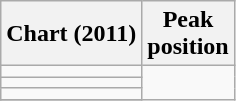<table class="wikitable sortable plainrowheaders">
<tr>
<th>Chart (2011)</th>
<th>Peak<br>position</th>
</tr>
<tr>
<td></td>
</tr>
<tr>
<td></td>
</tr>
<tr>
<td></td>
</tr>
<tr>
</tr>
</table>
